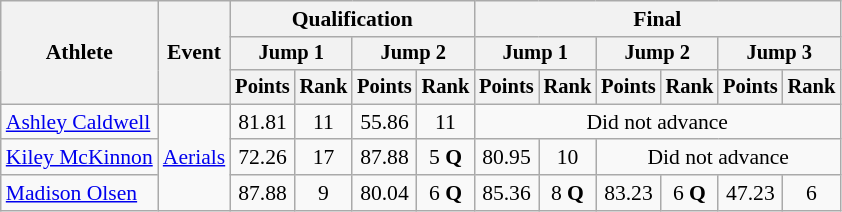<table class=wikitable style=font-size:90%;text-align:center>
<tr>
<th rowspan=3>Athlete</th>
<th rowspan=3>Event</th>
<th colspan=4>Qualification</th>
<th colspan=6>Final</th>
</tr>
<tr style=font-size:95%>
<th colspan=2>Jump 1</th>
<th colspan=2>Jump 2</th>
<th colspan=2>Jump 1</th>
<th colspan=2>Jump 2</th>
<th colspan=2>Jump 3</th>
</tr>
<tr style=font-size:95%>
<th>Points</th>
<th>Rank</th>
<th>Points</th>
<th>Rank</th>
<th>Points</th>
<th>Rank</th>
<th>Points</th>
<th>Rank</th>
<th>Points</th>
<th>Rank</th>
</tr>
<tr>
<td align=left><a href='#'>Ashley Caldwell</a></td>
<td style="text-align:left;" rowspan="3"><a href='#'>Aerials</a></td>
<td>81.81</td>
<td>11</td>
<td>55.86</td>
<td>11</td>
<td colspan=6>Did not advance</td>
</tr>
<tr>
<td align=left><a href='#'>Kiley McKinnon</a></td>
<td>72.26</td>
<td>17</td>
<td>87.88</td>
<td>5 <strong>Q</strong></td>
<td>80.95</td>
<td>10</td>
<td colspan=4>Did not advance</td>
</tr>
<tr>
<td align=left><a href='#'>Madison Olsen</a></td>
<td>87.88</td>
<td>9</td>
<td>80.04</td>
<td>6 <strong>Q</strong></td>
<td>85.36</td>
<td>8 <strong>Q</strong></td>
<td>83.23</td>
<td>6 <strong>Q</strong></td>
<td>47.23</td>
<td>6</td>
</tr>
</table>
